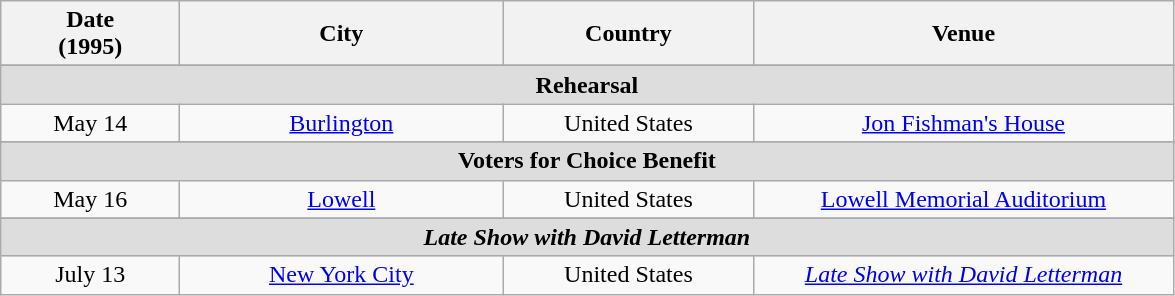<table class="wikitable plainrowheaders" style="text-align:center;">
<tr>
<th scope="col" style="width:7em;">Date<br>(1995)</th>
<th scope="col" style="width:13em;">City</th>
<th scope="col" style="width:10em;">Country</th>
<th scope="col" style="width:17em;">Venue</th>
</tr>
<tr>
</tr>
<tr style="background:#ddd;">
<td colspan="4" style="text-align:center;"><strong>Rehearsal</strong></td>
</tr>
<tr>
<td>May 14</td>
<td><a href='#'>Burlington</a></td>
<td>United States</td>
<td><a href='#'>Jon Fishman's House</a></td>
</tr>
<tr>
</tr>
<tr style="background:#ddd;">
<td colspan="4" style="text-align:center;"><strong>Voters for Choice Benefit</strong></td>
</tr>
<tr>
<td>May 16</td>
<td><a href='#'>Lowell</a></td>
<td>United States</td>
<td><a href='#'>Lowell Memorial Auditorium</a></td>
</tr>
<tr>
</tr>
<tr style="background:#ddd;">
<td colspan="4" style="text-align:center;"><strong><em>Late Show with David Letterman</em></strong></td>
</tr>
<tr>
<td>July 13</td>
<td><a href='#'>New York City</a></td>
<td>United States</td>
<td><em><a href='#'>Late Show with David Letterman</a></em></td>
</tr>
</table>
